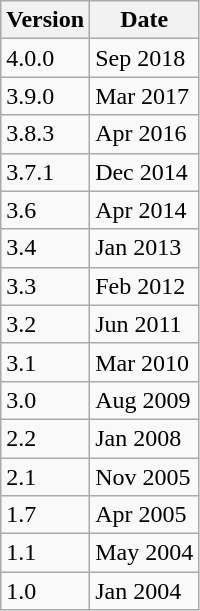<table class="wikitable">
<tr>
<th>Version</th>
<th>Date</th>
</tr>
<tr>
<td>4.0.0</td>
<td>Sep 2018</td>
</tr>
<tr>
<td>3.9.0</td>
<td>Mar 2017</td>
</tr>
<tr>
<td>3.8.3</td>
<td>Apr 2016</td>
</tr>
<tr>
<td>3.7.1</td>
<td>Dec 2014</td>
</tr>
<tr>
<td>3.6</td>
<td>Apr 2014</td>
</tr>
<tr>
<td>3.4</td>
<td>Jan 2013</td>
</tr>
<tr>
<td>3.3</td>
<td>Feb 2012</td>
</tr>
<tr>
<td>3.2</td>
<td>Jun 2011</td>
</tr>
<tr>
<td>3.1</td>
<td>Mar 2010</td>
</tr>
<tr>
<td>3.0</td>
<td>Aug 2009</td>
</tr>
<tr>
<td>2.2</td>
<td>Jan 2008</td>
</tr>
<tr>
<td>2.1</td>
<td>Nov 2005</td>
</tr>
<tr>
<td>1.7</td>
<td>Apr 2005</td>
</tr>
<tr>
<td>1.1</td>
<td>May 2004</td>
</tr>
<tr>
<td>1.0</td>
<td>Jan 2004</td>
</tr>
</table>
